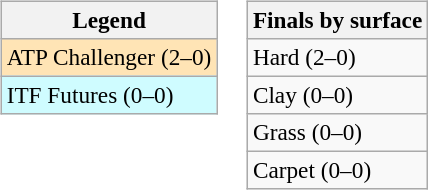<table>
<tr valign=top>
<td><br><table class=wikitable style=font-size:97%>
<tr>
<th>Legend</th>
</tr>
<tr bgcolor=moccasin>
<td>ATP Challenger (2–0)</td>
</tr>
<tr bgcolor=cffcff>
<td>ITF Futures (0–0)</td>
</tr>
</table>
</td>
<td><br><table class=wikitable style=font-size:97%>
<tr>
<th>Finals by surface</th>
</tr>
<tr>
<td>Hard (2–0)</td>
</tr>
<tr>
<td>Clay (0–0)</td>
</tr>
<tr>
<td>Grass (0–0)</td>
</tr>
<tr>
<td>Carpet (0–0)</td>
</tr>
</table>
</td>
</tr>
</table>
